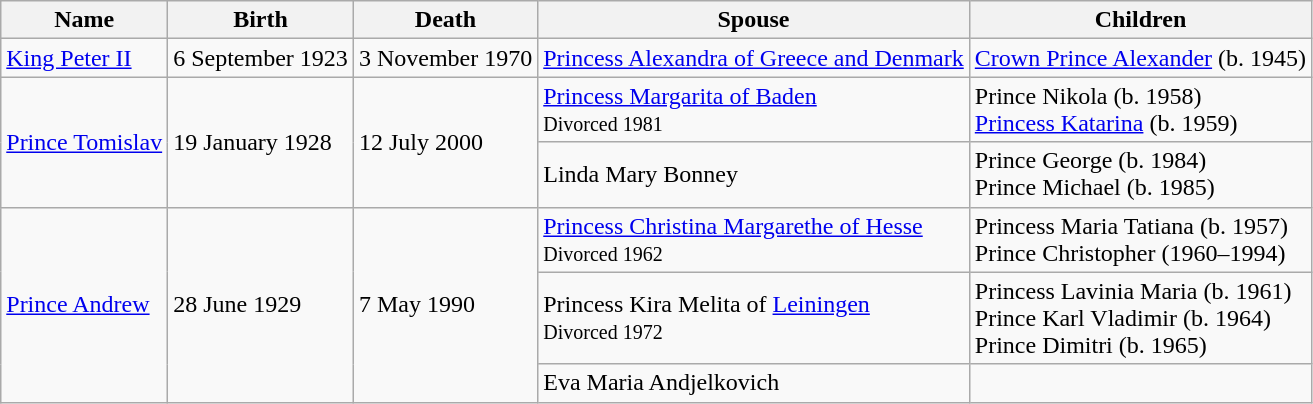<table class="wikitable">
<tr>
<th>Name</th>
<th>Birth</th>
<th>Death</th>
<th>Spouse</th>
<th>Children</th>
</tr>
<tr>
<td><a href='#'>King Peter II</a></td>
<td>6 September 1923</td>
<td>3 November 1970</td>
<td><a href='#'>Princess Alexandra of Greece and Denmark</a></td>
<td><a href='#'>Crown Prince Alexander</a> (b. 1945)</td>
</tr>
<tr>
<td rowspan=2><a href='#'>Prince Tomislav</a></td>
<td rowspan=2>19 January 1928</td>
<td rowspan=2>12 July 2000</td>
<td><a href='#'>Princess Margarita of Baden</a><br><small>Divorced 1981</small></td>
<td>Prince Nikola (b. 1958)<br><a href='#'>Princess Katarina</a> (b. 1959)</td>
</tr>
<tr>
<td>Linda Mary Bonney</td>
<td>Prince George (b. 1984)<br>Prince Michael (b. 1985)</td>
</tr>
<tr>
<td rowspan=3><a href='#'>Prince Andrew</a></td>
<td rowspan=3>28 June 1929</td>
<td rowspan=3>7 May 1990</td>
<td><a href='#'>Princess Christina Margarethe of Hesse</a><br><small>Divorced 1962</small></td>
<td>Princess Maria Tatiana (b. 1957)<br>Prince Christopher (1960–1994)</td>
</tr>
<tr>
<td>Princess Kira Melita of <a href='#'>Leiningen</a><br><small>Divorced 1972</small></td>
<td>Princess Lavinia Maria (b. 1961)<br>Prince Karl Vladimir (b. 1964)<br>Prince Dimitri (b. 1965)</td>
</tr>
<tr>
<td>Eva Maria Andjelkovich</td>
<td></td>
</tr>
</table>
